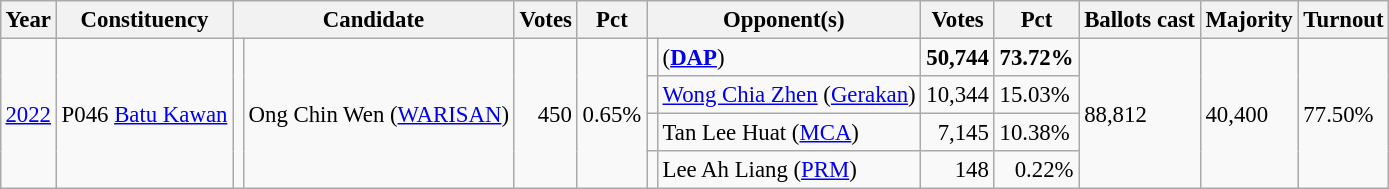<table class="wikitable" style="margin:0.5em ; font-size:95%">
<tr>
<th>Year</th>
<th>Constituency</th>
<th colspan=2>Candidate</th>
<th>Votes</th>
<th>Pct</th>
<th colspan=2>Opponent(s)</th>
<th>Votes</th>
<th>Pct</th>
<th>Ballots cast</th>
<th>Majority</th>
<th>Turnout</th>
</tr>
<tr>
<td rowspan=4><a href='#'>2022</a></td>
<td rowspan=4>P046 <a href='#'>Batu Kawan</a></td>
<td rowspan=4 ></td>
<td rowspan=4>Ong Chin Wen (<a href='#'>WARISAN</a>)</td>
<td rowspan=4 align=right>450</td>
<td rowspan=4 align=right>0.65%</td>
<td></td>
<td> (<a href='#'><strong>DAP</strong></a>)</td>
<td align=right><strong>50,744</strong></td>
<td><strong>73.72%</strong></td>
<td rowspan=4>88,812</td>
<td rowspan=4>40,400</td>
<td rowspan=4>77.50%</td>
</tr>
<tr>
<td bgcolor=></td>
<td><a href='#'>Wong Chia Zhen</a> (<a href='#'>Gerakan</a>)</td>
<td align=right>10,344</td>
<td>15.03%</td>
</tr>
<tr>
<td></td>
<td>Tan Lee Huat (<a href='#'>MCA</a>)</td>
<td align=right>7,145</td>
<td>10.38%</td>
</tr>
<tr>
<td bgcolor=></td>
<td>Lee Ah Liang (<a href='#'>PRM</a>)</td>
<td align=right>148</td>
<td align=right>0.22%</td>
</tr>
</table>
